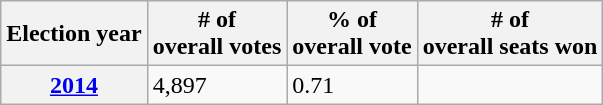<table class=wikitable>
<tr>
<th>Election year</th>
<th># of<br>overall votes</th>
<th>% of<br>overall vote</th>
<th># of<br>overall seats won</th>
</tr>
<tr>
<th><a href='#'>2014</a></th>
<td>4,897</td>
<td>0.71</td>
<td></td>
</tr>
</table>
